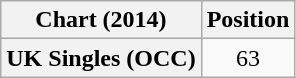<table class="wikitable plainrowheaders" style="text-align:center">
<tr>
<th scope="col">Chart (2014)</th>
<th scope="col">Position</th>
</tr>
<tr>
<th scope="row">UK Singles (OCC)</th>
<td>63</td>
</tr>
</table>
